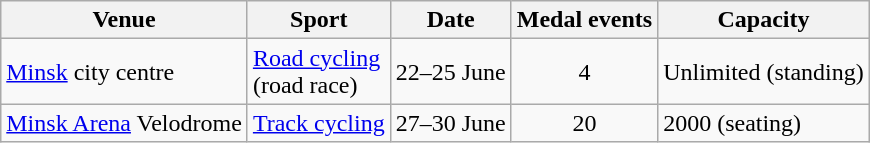<table class="wikitable sortable">
<tr>
<th>Venue</th>
<th>Sport</th>
<th>Date</th>
<th>Medal events</th>
<th>Capacity</th>
</tr>
<tr>
<td><a href='#'>Minsk</a> city centre</td>
<td><a href='#'>Road cycling</a><br>(road race)</td>
<td align="center" data-sort-value="6">22–25 June</td>
<td align="center">4</td>
<td data-sort-value="5001">Unlimited (standing)</td>
</tr>
<tr>
<td><a href='#'>Minsk Arena</a> Velodrome</td>
<td><a href='#'>Track cycling</a></td>
<td align="center" data-sort-value="19">27–30 June</td>
<td align="center">20</td>
<td data-sort-value="25000">2000 (seating)</td>
</tr>
</table>
